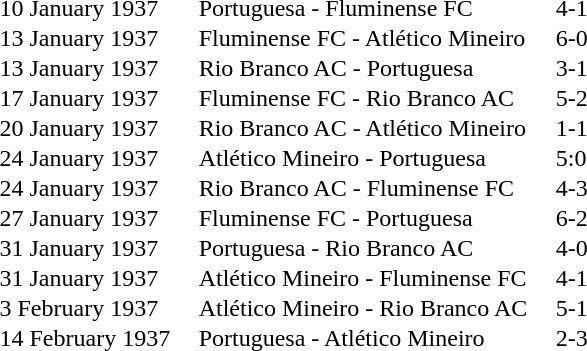<table Border=0 cellspacing=0>
<tr>
<td>10 January 1937</td>
<td rowspan=12 style=width:15px> </td>
<td>Portuguesa - Fluminense FC</td>
<td rowspan=12 style=width:15px> </td>
<td>4-1</td>
</tr>
<tr>
<td>13 January 1937</td>
<td>Fluminense FC - Atlético Mineiro</td>
<td>6-0</td>
</tr>
<tr>
<td>13 January 1937</td>
<td>Rio Branco AC - Portuguesa</td>
<td>3-1</td>
</tr>
<tr>
<td>17 January 1937</td>
<td>Fluminense FC - Rio Branco AC</td>
<td>5-2</td>
</tr>
<tr>
<td>20 January 1937</td>
<td>Rio Branco AC - Atlético Mineiro</td>
<td>1-1</td>
</tr>
<tr>
<td>24 January 1937</td>
<td>Atlético Mineiro - Portuguesa</td>
<td>5:0</td>
</tr>
<tr>
<td>24 January 1937</td>
<td>Rio Branco AC - Fluminense FC</td>
<td>4-3</td>
</tr>
<tr>
<td>27 January 1937</td>
<td>Fluminense FC - Portuguesa</td>
<td>6-2</td>
</tr>
<tr>
<td>31 January 1937</td>
<td>Portuguesa - Rio Branco AC</td>
<td>4-0</td>
</tr>
<tr>
<td>31 January 1937</td>
<td>Atlético Mineiro - Fluminense FC</td>
<td>4-1</td>
</tr>
<tr>
<td>3 February 1937</td>
<td>Atlético Mineiro - Rio Branco AC</td>
<td>5-1</td>
</tr>
<tr>
<td>14 February 1937</td>
<td>Portuguesa - Atlético Mineiro</td>
<td>2-3</td>
</tr>
</table>
